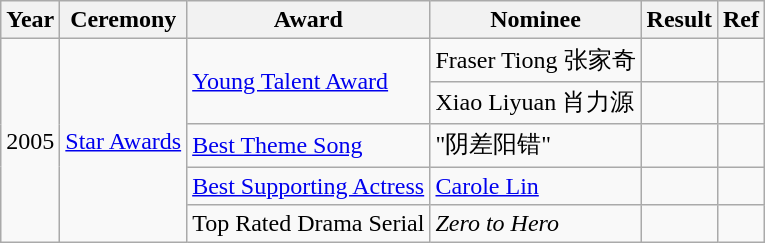<table class="wikitable">
<tr>
<th>Year</th>
<th>Ceremony</th>
<th>Award</th>
<th>Nominee</th>
<th>Result</th>
<th>Ref</th>
</tr>
<tr>
<td rowspan="5">2005</td>
<td rowspan="5"><a href='#'>Star Awards</a></td>
<td rowspan="2"><a href='#'>Young Talent Award</a></td>
<td>Fraser Tiong 张家奇</td>
<td></td>
<td></td>
</tr>
<tr>
<td>Xiao Liyuan 肖力源</td>
<td></td>
<td></td>
</tr>
<tr>
<td><a href='#'>Best Theme Song</a></td>
<td>"阴差阳错"</td>
<td></td>
<td></td>
</tr>
<tr>
<td><a href='#'>Best Supporting Actress</a></td>
<td><a href='#'>Carole Lin</a></td>
<td></td>
<td></td>
</tr>
<tr>
<td>Top Rated Drama Serial</td>
<td><em>Zero to Hero</em></td>
<td></td>
<td></td>
</tr>
</table>
